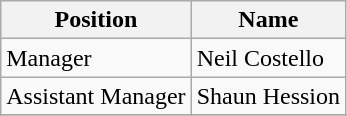<table class=wikitable>
<tr>
<th>Position</th>
<th>Name</th>
</tr>
<tr>
<td>Manager</td>
<td>Neil Costello</td>
</tr>
<tr>
<td>Assistant Manager</td>
<td>Shaun Hession</td>
</tr>
<tr>
</tr>
</table>
